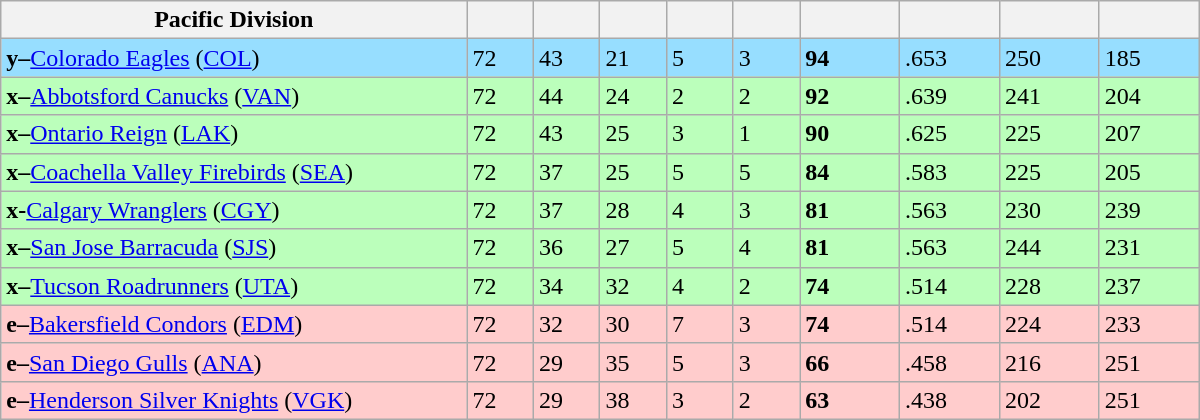<table class="wikitable" style="width:50em">
<tr>
<th width="35%">Pacific Division</th>
<th width="5%"></th>
<th width="5%"></th>
<th width="5%"></th>
<th width="5%"></th>
<th width="5%"></th>
<th width="7.5%"></th>
<th width="7.5%"></th>
<th width="7.5%"></th>
<th width="7.5%"></th>
</tr>
<tr bgcolor=#97deff>
<td><strong>y–</strong><a href='#'>Colorado Eagles</a> (<a href='#'>COL</a>)</td>
<td>72</td>
<td>43</td>
<td>21</td>
<td>5</td>
<td>3</td>
<td><strong>94</strong></td>
<td>.653</td>
<td>250</td>
<td>185</td>
</tr>
<tr bgcolor=#bbffbb>
<td><strong>x–</strong><a href='#'>Abbotsford Canucks</a> (<a href='#'>VAN</a>)</td>
<td>72</td>
<td>44</td>
<td>24</td>
<td>2</td>
<td>2</td>
<td><strong>92</strong></td>
<td>.639</td>
<td>241</td>
<td>204</td>
</tr>
<tr bgcolor=#bbffbb>
<td><strong>x–</strong><a href='#'>Ontario Reign</a> (<a href='#'>LAK</a>)</td>
<td>72</td>
<td>43</td>
<td>25</td>
<td>3</td>
<td>1</td>
<td><strong>90</strong></td>
<td>.625</td>
<td>225</td>
<td>207</td>
</tr>
<tr bgcolor=#bbffbb>
<td><strong>x–</strong><a href='#'>Coachella Valley Firebirds</a> (<a href='#'>SEA</a>)</td>
<td>72</td>
<td>37</td>
<td>25</td>
<td>5</td>
<td>5</td>
<td><strong>84</strong></td>
<td>.583</td>
<td>225</td>
<td>205</td>
</tr>
<tr bgcolor="#bbffbb">
<td><strong>x-</strong><a href='#'>Calgary Wranglers</a> (<a href='#'>CGY</a>)</td>
<td>72</td>
<td>37</td>
<td>28</td>
<td>4</td>
<td>3</td>
<td><strong>81</strong></td>
<td>.563</td>
<td>230</td>
<td>239</td>
</tr>
<tr bgcolor="#bbffbb">
<td><strong>x–</strong><a href='#'>San Jose Barracuda</a> (<a href='#'>SJS</a>)</td>
<td>72</td>
<td>36</td>
<td>27</td>
<td>5</td>
<td>4</td>
<td><strong>81</strong></td>
<td>.563</td>
<td>244</td>
<td>231</td>
</tr>
<tr bgcolor=#bbffbb>
<td><strong>x–</strong><a href='#'>Tucson Roadrunners</a> (<a href='#'>UTA</a>)</td>
<td>72</td>
<td>34</td>
<td>32</td>
<td>4</td>
<td>2</td>
<td><strong>74</strong></td>
<td>.514</td>
<td>228</td>
<td>237</td>
</tr>
<tr bgcolor=#ffcccc>
<td><strong>e–</strong><a href='#'>Bakersfield Condors</a> (<a href='#'>EDM</a>)</td>
<td>72</td>
<td>32</td>
<td>30</td>
<td>7</td>
<td>3</td>
<td><strong>74</strong></td>
<td>.514</td>
<td>224</td>
<td>233</td>
</tr>
<tr bgcolor=#ffcccc>
<td><strong>e–</strong><a href='#'>San Diego Gulls</a> (<a href='#'>ANA</a>)</td>
<td>72</td>
<td>29</td>
<td>35</td>
<td>5</td>
<td>3</td>
<td><strong>66</strong></td>
<td>.458</td>
<td>216</td>
<td>251</td>
</tr>
<tr bgcolor=#ffcccc>
<td><strong>e–</strong><a href='#'>Henderson Silver Knights</a> (<a href='#'>VGK</a>)</td>
<td>72</td>
<td>29</td>
<td>38</td>
<td>3</td>
<td>2</td>
<td><strong>63</strong></td>
<td>.438</td>
<td>202</td>
<td>251</td>
</tr>
</table>
